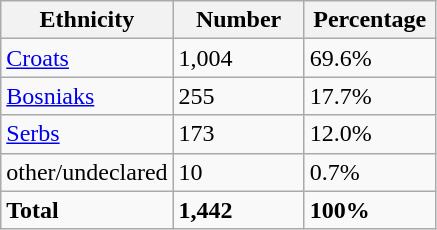<table class="wikitable">
<tr>
<th width="100px">Ethnicity</th>
<th width="80px">Number</th>
<th width="80px">Percentage</th>
</tr>
<tr>
<td><a href='#'>Croats</a></td>
<td>1,004</td>
<td>69.6%</td>
</tr>
<tr>
<td><a href='#'>Bosniaks</a></td>
<td>255</td>
<td>17.7%</td>
</tr>
<tr>
<td><a href='#'>Serbs</a></td>
<td>173</td>
<td>12.0%</td>
</tr>
<tr>
<td>other/undeclared</td>
<td>10</td>
<td>0.7%</td>
</tr>
<tr>
<td><strong>Total</strong></td>
<td><strong>1,442</strong></td>
<td><strong>100%</strong></td>
</tr>
</table>
